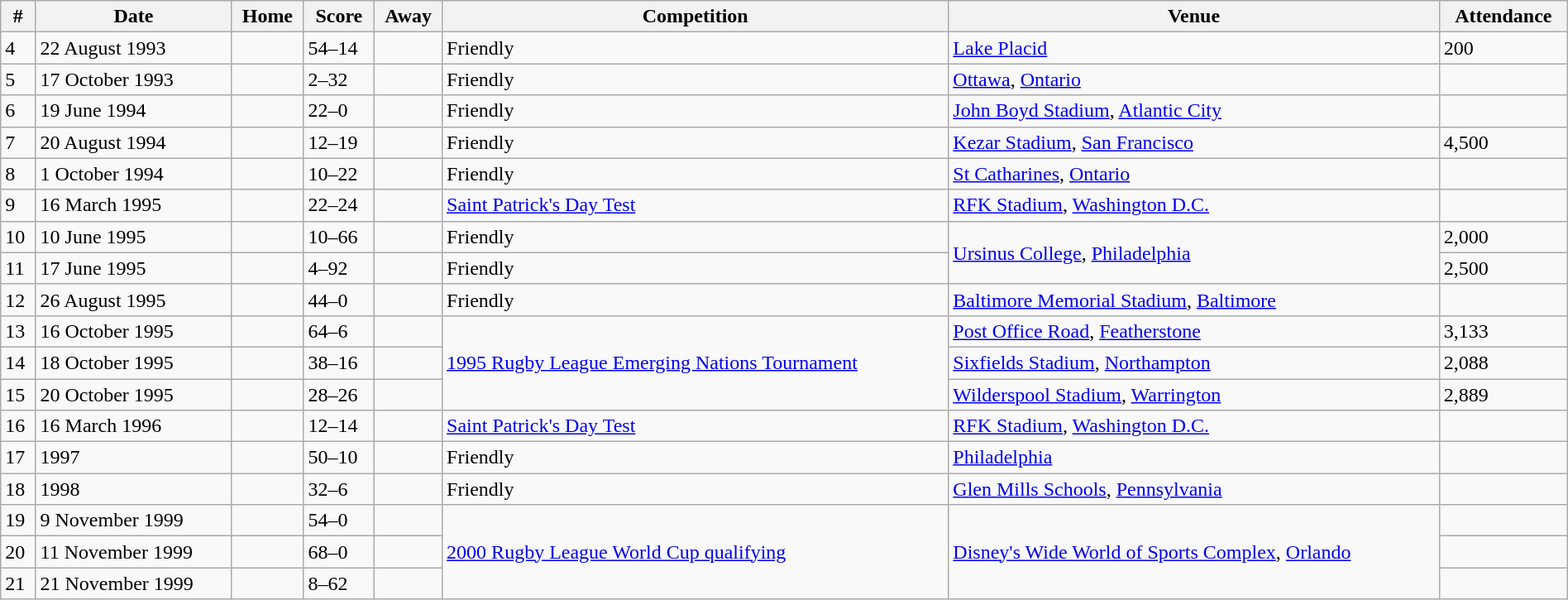<table class="wikitable" width=100%>
<tr bgcolor#bdb76b>
<th>#</th>
<th>Date</th>
<th>Home</th>
<th>Score</th>
<th>Away</th>
<th>Competition</th>
<th>Venue</th>
<th>Attendance</th>
</tr>
<tr>
<td>4</td>
<td>22 August 1993</td>
<td></td>
<td>54–14</td>
<td></td>
<td>Friendly</td>
<td> <a href='#'>Lake Placid</a></td>
<td>200</td>
</tr>
<tr>
<td>5</td>
<td>17 October 1993</td>
<td></td>
<td>2–32</td>
<td></td>
<td>Friendly</td>
<td> <a href='#'>Ottawa</a>, <a href='#'>Ontario</a></td>
<td></td>
</tr>
<tr>
<td>6</td>
<td>19 June 1994</td>
<td></td>
<td>22–0</td>
<td></td>
<td>Friendly</td>
<td> <a href='#'>John Boyd Stadium</a>, <a href='#'>Atlantic City</a></td>
<td></td>
</tr>
<tr>
<td>7</td>
<td>20 August 1994</td>
<td></td>
<td>12–19</td>
<td></td>
<td>Friendly</td>
<td> <a href='#'>Kezar Stadium</a>, <a href='#'>San Francisco</a></td>
<td>4,500</td>
</tr>
<tr>
<td>8</td>
<td>1 October 1994</td>
<td></td>
<td>10–22</td>
<td></td>
<td>Friendly</td>
<td> <a href='#'>St Catharines</a>, <a href='#'>Ontario</a></td>
<td></td>
</tr>
<tr>
<td>9</td>
<td>16 March 1995</td>
<td></td>
<td>22–24</td>
<td></td>
<td><a href='#'>Saint Patrick's Day Test</a></td>
<td> <a href='#'>RFK Stadium</a>, <a href='#'>Washington D.C.</a></td>
<td></td>
</tr>
<tr>
<td>10</td>
<td>10 June 1995</td>
<td></td>
<td>10–66</td>
<td></td>
<td>Friendly</td>
<td rowspan=2> <a href='#'>Ursinus College</a>, <a href='#'>Philadelphia</a></td>
<td>2,000</td>
</tr>
<tr>
<td>11</td>
<td>17 June 1995</td>
<td></td>
<td>4–92</td>
<td></td>
<td>Friendly</td>
<td>2,500</td>
</tr>
<tr>
<td>12</td>
<td>26 August 1995</td>
<td></td>
<td>44–0</td>
<td></td>
<td>Friendly</td>
<td> <a href='#'>Baltimore Memorial Stadium</a>, <a href='#'>Baltimore</a></td>
<td></td>
</tr>
<tr>
<td>13</td>
<td>16 October 1995</td>
<td></td>
<td>64–6</td>
<td></td>
<td rowspan=3><a href='#'>1995 Rugby League Emerging Nations Tournament</a></td>
<td> <a href='#'>Post Office Road</a>, <a href='#'>Featherstone</a></td>
<td>3,133</td>
</tr>
<tr>
<td>14</td>
<td>18 October 1995</td>
<td></td>
<td>38–16</td>
<td></td>
<td> <a href='#'>Sixfields Stadium</a>, <a href='#'>Northampton</a></td>
<td>2,088</td>
</tr>
<tr>
<td>15</td>
<td>20 October 1995</td>
<td></td>
<td>28–26</td>
<td></td>
<td> <a href='#'>Wilderspool Stadium</a>, <a href='#'>Warrington</a></td>
<td>2,889</td>
</tr>
<tr>
<td>16</td>
<td>16 March 1996</td>
<td></td>
<td>12–14</td>
<td></td>
<td><a href='#'>Saint Patrick's Day Test</a></td>
<td> <a href='#'>RFK Stadium</a>, <a href='#'>Washington D.C.</a></td>
<td></td>
</tr>
<tr>
<td>17</td>
<td>1997</td>
<td></td>
<td>50–10</td>
<td></td>
<td>Friendly</td>
<td> <a href='#'>Philadelphia</a></td>
<td></td>
</tr>
<tr>
<td>18</td>
<td>1998</td>
<td></td>
<td>32–6</td>
<td></td>
<td>Friendly</td>
<td> <a href='#'>Glen Mills Schools</a>, <a href='#'>Pennsylvania</a></td>
<td></td>
</tr>
<tr>
<td>19</td>
<td>9 November 1999</td>
<td></td>
<td>54–0</td>
<td></td>
<td rowspan=3><a href='#'>2000 Rugby League World Cup qualifying</a></td>
<td rowspan=3> <a href='#'>Disney's Wide World of Sports Complex</a>, <a href='#'>Orlando</a></td>
<td></td>
</tr>
<tr>
<td>20</td>
<td>11 November 1999</td>
<td></td>
<td>68–0</td>
<td></td>
<td></td>
</tr>
<tr>
<td>21</td>
<td>21 November 1999</td>
<td></td>
<td>8–62</td>
<td></td>
<td></td>
</tr>
</table>
